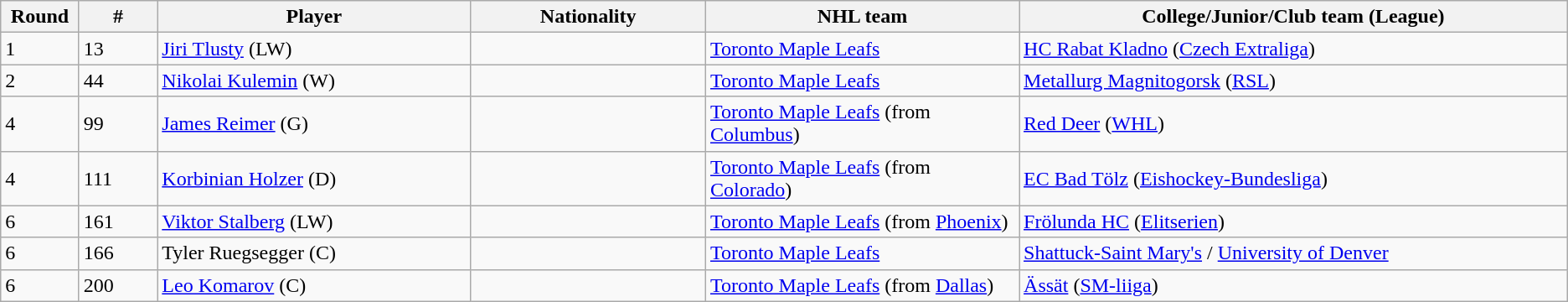<table class="wikitable">
<tr align="center">
<th bgcolor="#DDDDFF" width="5.0%">Round</th>
<th bgcolor="#DDDDFF" width="5.0%">#</th>
<th bgcolor="#DDDDFF" width="20.0%">Player</th>
<th bgcolor="#DDDDFF" width="15.0%">Nationality</th>
<th bgcolor="#DDDDFF" width="20.0%">NHL team</th>
<th bgcolor="#DDDDFF" width="65.0%">College/Junior/Club team (League)</th>
</tr>
<tr>
<td>1</td>
<td>13</td>
<td><a href='#'>Jiri Tlusty</a>  (LW)</td>
<td></td>
<td><a href='#'>Toronto Maple Leafs</a></td>
<td><a href='#'>HC Rabat Kladno</a> (<a href='#'>Czech Extraliga</a>)</td>
</tr>
<tr>
<td>2</td>
<td>44</td>
<td><a href='#'>Nikolai Kulemin</a>  (W)</td>
<td></td>
<td><a href='#'>Toronto Maple Leafs</a></td>
<td><a href='#'>Metallurg Magnitogorsk</a> (<a href='#'>RSL</a>)</td>
</tr>
<tr>
<td>4</td>
<td>99</td>
<td><a href='#'>James Reimer</a>  (G)</td>
<td></td>
<td><a href='#'>Toronto Maple Leafs</a> (from <a href='#'>Columbus</a>)</td>
<td><a href='#'>Red Deer</a> (<a href='#'>WHL</a>)</td>
</tr>
<tr>
<td>4</td>
<td>111</td>
<td><a href='#'>Korbinian Holzer</a> (D)</td>
<td></td>
<td><a href='#'>Toronto Maple Leafs</a> (from <a href='#'>Colorado</a>)</td>
<td><a href='#'>EC Bad Tölz</a> (<a href='#'>Eishockey-Bundesliga</a>)</td>
</tr>
<tr>
<td>6</td>
<td>161</td>
<td><a href='#'>Viktor Stalberg</a> (LW)</td>
<td></td>
<td><a href='#'>Toronto Maple Leafs</a> (from <a href='#'>Phoenix</a>)</td>
<td><a href='#'>Frölunda HC</a> (<a href='#'>Elitserien</a>)</td>
</tr>
<tr>
<td>6</td>
<td>166</td>
<td>Tyler Ruegsegger (C)</td>
<td></td>
<td><a href='#'>Toronto Maple Leafs</a></td>
<td><a href='#'>Shattuck-Saint Mary's</a> / <a href='#'>University of Denver</a></td>
</tr>
<tr>
<td>6</td>
<td>200</td>
<td><a href='#'>Leo Komarov</a> (C)</td>
<td></td>
<td><a href='#'>Toronto Maple Leafs</a> (from <a href='#'>Dallas</a>)</td>
<td><a href='#'>Ässät</a> (<a href='#'>SM-liiga</a>)</td>
</tr>
</table>
